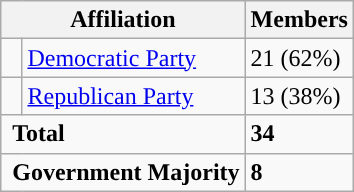<table class="wikitable">
<tr>
<th colspan="2">Affiliation</th>
<th>Members</th>
</tr>
<tr>
<td style="background-color:"> </td>
<td><a href='#'>Democratic Party</a></td>
<td>21 (62%)</td>
</tr>
<tr>
<td style="background-color:"> </td>
<td><a href='#'>Republican Party</a></td>
<td>13 (38%)</td>
</tr>
<tr>
<td colspan="2" rowspan="1"> <strong>Total</strong><br></td>
<td><strong>34</strong></td>
</tr>
<tr>
<td colspan="2" rowspan="1"> <strong>Government Majority</strong><br></td>
<td><strong>8</strong></td>
</tr>
</table>
